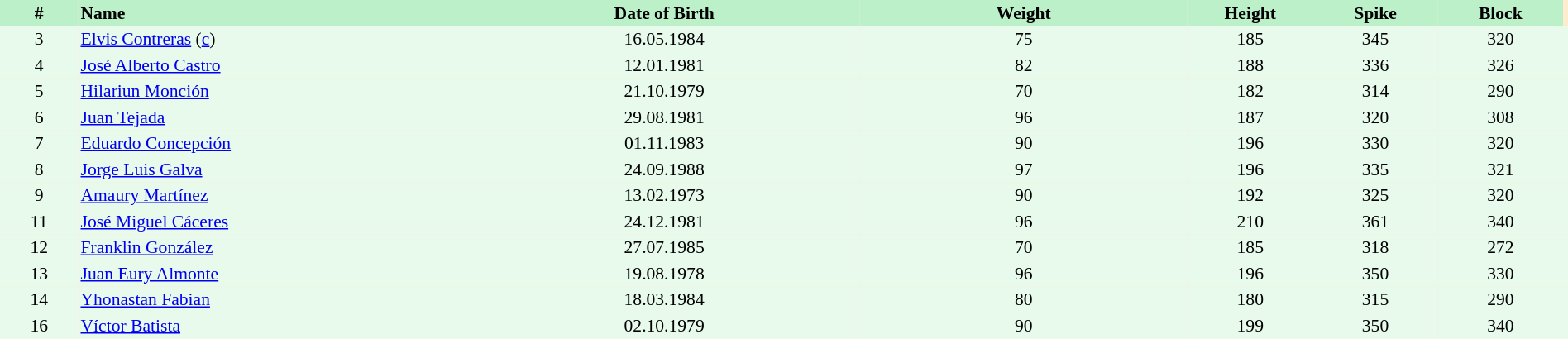<table border=0 cellpadding=2 cellspacing=0  |- bgcolor=#FFECCE style="text-align:center; font-size:90%;" width=100%>
<tr bgcolor=#BBF0C9>
<th width=5%>#</th>
<th width=25% align=left>Name</th>
<th width=25%>Date of Birth</th>
<th width=21%>Weight</th>
<th width=8%>Height</th>
<th width=8%>Spike</th>
<th width=8%>Block</th>
</tr>
<tr bgcolor=#E7FAEC>
<td>3</td>
<td align=left><a href='#'>Elvis Contreras</a> (<a href='#'>c</a>)</td>
<td>16.05.1984</td>
<td>75</td>
<td>185</td>
<td>345</td>
<td>320</td>
<td></td>
</tr>
<tr bgcolor=#E7FAEC>
<td>4</td>
<td align=left><a href='#'>José Alberto Castro</a></td>
<td>12.01.1981</td>
<td>82</td>
<td>188</td>
<td>336</td>
<td>326</td>
<td></td>
</tr>
<tr bgcolor=#E7FAEC>
<td>5</td>
<td align=left><a href='#'>Hilariun Monción</a></td>
<td>21.10.1979</td>
<td>70</td>
<td>182</td>
<td>314</td>
<td>290</td>
<td></td>
</tr>
<tr bgcolor=#E7FAEC>
<td>6</td>
<td align=left><a href='#'>Juan Tejada</a></td>
<td>29.08.1981</td>
<td>96</td>
<td>187</td>
<td>320</td>
<td>308</td>
<td></td>
</tr>
<tr bgcolor=#E7FAEC>
<td>7</td>
<td align=left><a href='#'>Eduardo Concepción</a></td>
<td>01.11.1983</td>
<td>90</td>
<td>196</td>
<td>330</td>
<td>320</td>
<td></td>
</tr>
<tr bgcolor=#E7FAEC>
<td>8</td>
<td align=left><a href='#'>Jorge Luis Galva</a></td>
<td>24.09.1988</td>
<td>97</td>
<td>196</td>
<td>335</td>
<td>321</td>
<td></td>
</tr>
<tr bgcolor=#E7FAEC>
<td>9</td>
<td align=left><a href='#'>Amaury Martínez</a></td>
<td>13.02.1973</td>
<td>90</td>
<td>192</td>
<td>325</td>
<td>320</td>
<td></td>
</tr>
<tr bgcolor=#E7FAEC>
<td>11</td>
<td align=left><a href='#'>José Miguel Cáceres</a></td>
<td>24.12.1981</td>
<td>96</td>
<td>210</td>
<td>361</td>
<td>340</td>
<td></td>
</tr>
<tr bgcolor=#E7FAEC>
<td>12</td>
<td align=left><a href='#'>Franklin González</a></td>
<td>27.07.1985</td>
<td>70</td>
<td>185</td>
<td>318</td>
<td>272</td>
<td></td>
</tr>
<tr bgcolor=#E7FAEC>
<td>13</td>
<td align=left><a href='#'>Juan Eury Almonte</a></td>
<td>19.08.1978</td>
<td>96</td>
<td>196</td>
<td>350</td>
<td>330</td>
<td></td>
</tr>
<tr bgcolor=#E7FAEC>
<td>14</td>
<td align=left><a href='#'>Yhonastan Fabian</a></td>
<td>18.03.1984</td>
<td>80</td>
<td>180</td>
<td>315</td>
<td>290</td>
<td></td>
</tr>
<tr bgcolor=#E7FAEC>
<td>16</td>
<td align=left><a href='#'>Víctor Batista</a></td>
<td>02.10.1979</td>
<td>90</td>
<td>199</td>
<td>350</td>
<td>340</td>
<td></td>
</tr>
</table>
